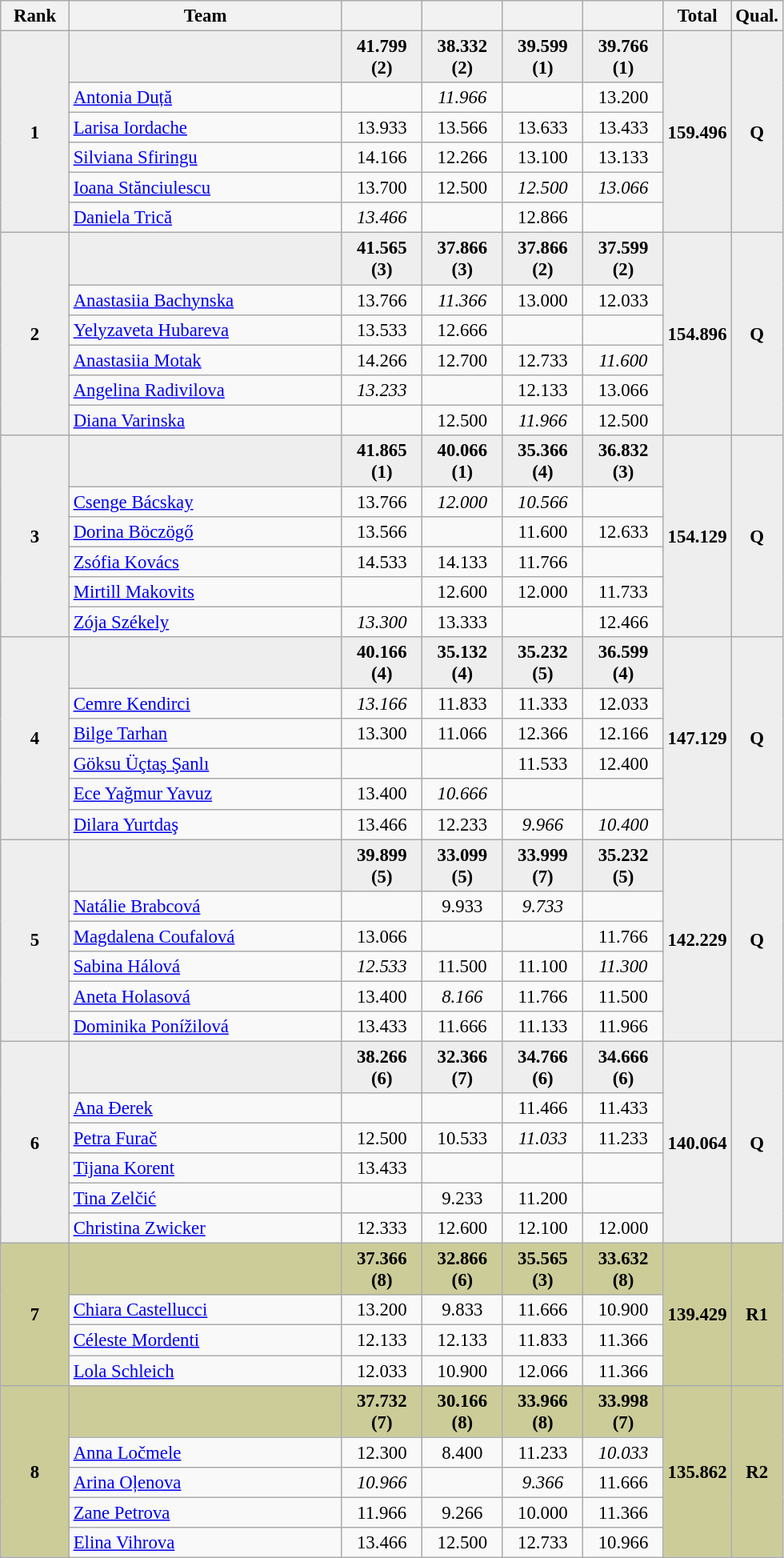<table style="text-align:center; font-size:95%" class="wikitable sortable">
<tr>
<th scope="col" style="width:50px;">Rank</th>
<th scope="col" style="width:220px;">Team</th>
<th scope="col" style="width:60px;"></th>
<th scope="col" style="width:60px;"></th>
<th scope="col" style="width:60px;"></th>
<th scope="col" style="width:60px;"></th>
<th>Total</th>
<th>Qual.</th>
</tr>
<tr style="background:#eee;">
<td rowspan="6"><strong>1</strong></td>
<td style="text-align:left;"><strong></strong></td>
<td><strong>41.799 (2)</strong></td>
<td><strong>38.332 (2)</strong></td>
<td><strong>39.599 (1)</strong></td>
<td><strong>39.766 (1)</strong></td>
<td rowspan="6"><strong>159.496</strong></td>
<td rowspan="6"><strong>Q</strong></td>
</tr>
<tr>
<td style="text-align:left;"><a href='#'>Antonia Duță</a></td>
<td></td>
<td><em>11.966</em></td>
<td></td>
<td>13.200</td>
</tr>
<tr>
<td style="text-align:left;"><a href='#'>Larisa Iordache</a></td>
<td>13.933</td>
<td>13.566</td>
<td>13.633</td>
<td>13.433</td>
</tr>
<tr>
<td style="text-align:left;"><a href='#'>Silviana Sfiringu</a></td>
<td>14.166</td>
<td>12.266</td>
<td>13.100</td>
<td>13.133</td>
</tr>
<tr>
<td style="text-align:left;"><a href='#'>Ioana Stănciulescu</a></td>
<td>13.700</td>
<td>12.500</td>
<td><em>12.500</em></td>
<td><em>13.066</em></td>
</tr>
<tr>
<td style="text-align:left;"><a href='#'>Daniela Trică</a></td>
<td><em>13.466</em></td>
<td></td>
<td>12.866</td>
<td></td>
</tr>
<tr style="background:#eee;">
<td rowspan="6"><strong>2</strong></td>
<td style="text-align:left;"><strong></strong></td>
<td><strong>41.565 (3)</strong></td>
<td><strong>37.866 (3)</strong></td>
<td><strong>37.866 (2)</strong></td>
<td><strong>37.599 (2)</strong></td>
<td rowspan="6"><strong>154.896</strong></td>
<td rowspan="6"><strong>Q</strong></td>
</tr>
<tr>
<td style="text-align:left;"><a href='#'>Anastasiia Bachynska</a></td>
<td>13.766</td>
<td><em>11.366</em></td>
<td>13.000</td>
<td>12.033</td>
</tr>
<tr>
<td style="text-align:left;"><a href='#'>Yelyzaveta Hubareva</a></td>
<td>13.533</td>
<td>12.666</td>
<td></td>
<td></td>
</tr>
<tr>
<td style="text-align:left;"><a href='#'>Anastasiia Motak</a></td>
<td>14.266</td>
<td>12.700</td>
<td>12.733</td>
<td><em>11.600</em></td>
</tr>
<tr>
<td style="text-align:left;"><a href='#'>Angelina Radivilova</a></td>
<td><em>13.233</em></td>
<td></td>
<td>12.133</td>
<td>13.066</td>
</tr>
<tr>
<td style="text-align:left;"><a href='#'>Diana Varinska</a></td>
<td></td>
<td>12.500</td>
<td><em>11.966</em></td>
<td>12.500</td>
</tr>
<tr style="background:#eee;">
<td rowspan="6"><strong>3</strong></td>
<td style="text-align:left;"><strong></strong></td>
<td><strong>41.865 (1)</strong></td>
<td><strong>40.066 (1)</strong></td>
<td><strong>35.366 (4)</strong></td>
<td><strong>36.832 (3)</strong></td>
<td rowspan="6"><strong>154.129</strong></td>
<td rowspan="6"><strong>Q</strong></td>
</tr>
<tr>
<td style="text-align:left;"><a href='#'>Csenge Bácskay</a></td>
<td>13.766</td>
<td><em>12.000</em></td>
<td><em>10.566</em></td>
<td></td>
</tr>
<tr>
<td style="text-align:left;"><a href='#'>Dorina Böczögő</a></td>
<td>13.566</td>
<td></td>
<td>11.600</td>
<td>12.633</td>
</tr>
<tr>
<td style="text-align:left;"><a href='#'>Zsófia Kovács</a></td>
<td>14.533</td>
<td>14.133</td>
<td>11.766</td>
<td></td>
</tr>
<tr>
<td style="text-align:left;"><a href='#'>Mirtill Makovits</a></td>
<td></td>
<td>12.600</td>
<td>12.000</td>
<td>11.733</td>
</tr>
<tr>
<td style="text-align:left;"><a href='#'>Zója Székely</a></td>
<td><em>13.300</em></td>
<td>13.333</td>
<td></td>
<td>12.466</td>
</tr>
<tr style="background:#eee;">
<td rowspan="6"><strong>4</strong></td>
<td style="text-align:left;"><strong></strong></td>
<td><strong>40.166 (4)</strong></td>
<td><strong>35.132 (4)</strong></td>
<td><strong>35.232 (5)</strong></td>
<td><strong>36.599 (4)</strong></td>
<td rowspan="6"><strong>147.129</strong></td>
<td rowspan="6"><strong>Q</strong></td>
</tr>
<tr>
<td style="text-align:left;"><a href='#'>Cemre Kendirci</a></td>
<td><em>13.166</em></td>
<td>11.833</td>
<td>11.333</td>
<td>12.033</td>
</tr>
<tr>
<td style="text-align:left;"><a href='#'>Bilge Tarhan</a></td>
<td>13.300</td>
<td>11.066</td>
<td>12.366</td>
<td>12.166</td>
</tr>
<tr>
<td style="text-align:left;"><a href='#'>Göksu Üçtaş Şanlı</a></td>
<td></td>
<td></td>
<td>11.533</td>
<td>12.400</td>
</tr>
<tr>
<td style="text-align:left;"><a href='#'>Ece Yağmur Yavuz</a></td>
<td>13.400</td>
<td><em>10.666</em></td>
<td></td>
<td></td>
</tr>
<tr>
<td style="text-align:left;"><a href='#'>Dilara Yurtdaş</a></td>
<td>13.466</td>
<td>12.233</td>
<td><em>9.966</em></td>
<td><em>10.400</em></td>
</tr>
<tr style="background:#eee;">
<td rowspan="6"><strong>5</strong></td>
<td style="text-align:left;"><strong></strong></td>
<td><strong>39.899 (5)</strong></td>
<td><strong>33.099 (5)</strong></td>
<td><strong>33.999 (7)</strong></td>
<td><strong>35.232 (5)</strong></td>
<td rowspan="6"><strong>142.229</strong></td>
<td rowspan="6"><strong>Q</strong></td>
</tr>
<tr>
<td style="text-align:left;"><a href='#'>Natálie Brabcová</a></td>
<td></td>
<td>9.933</td>
<td><em>9.733</em></td>
<td></td>
</tr>
<tr>
<td style="text-align:left;"><a href='#'>Magdalena Coufalová</a></td>
<td>13.066</td>
<td></td>
<td></td>
<td>11.766</td>
</tr>
<tr>
<td style="text-align:left;"><a href='#'>Sabina Hálová</a></td>
<td><em>12.533</em></td>
<td>11.500</td>
<td>11.100</td>
<td><em>11.300</em></td>
</tr>
<tr>
<td style="text-align:left;"><a href='#'>Aneta Holasová</a></td>
<td>13.400</td>
<td><em>8.166</em></td>
<td>11.766</td>
<td>11.500</td>
</tr>
<tr>
<td style="text-align:left;"><a href='#'>Dominika Ponížilová</a></td>
<td>13.433</td>
<td>11.666</td>
<td>11.133</td>
<td>11.966</td>
</tr>
<tr style="background:#eee;">
<td rowspan="6"><strong>6</strong></td>
<td style="text-align:left;"><strong></strong></td>
<td><strong>38.266 (6)</strong></td>
<td><strong>32.366 (7)</strong></td>
<td><strong>34.766 (6)</strong></td>
<td><strong>34.666 (6)</strong></td>
<td rowspan="6"><strong>140.064</strong></td>
<td rowspan="6"><strong>Q</strong></td>
</tr>
<tr>
<td style="text-align:left;"><a href='#'>Ana Đerek</a></td>
<td></td>
<td></td>
<td>11.466</td>
<td>11.433</td>
</tr>
<tr>
<td style="text-align:left;"><a href='#'>Petra Furač</a></td>
<td>12.500</td>
<td>10.533</td>
<td><em>11.033</em></td>
<td>11.233</td>
</tr>
<tr>
<td style="text-align:left;"><a href='#'>Tijana Korent</a></td>
<td>13.433</td>
<td></td>
<td></td>
<td></td>
</tr>
<tr>
<td style="text-align:left;"><a href='#'>Tina Zelčić</a></td>
<td></td>
<td>9.233</td>
<td>11.200</td>
<td></td>
</tr>
<tr>
<td style="text-align:left;"><a href='#'>Christina Zwicker</a></td>
<td>12.333</td>
<td>12.600</td>
<td>12.100</td>
<td>12.000</td>
</tr>
<tr style="background:#cccc99;">
<td rowspan="4"><strong>7</strong></td>
<td style="text-align:left;"><strong></strong></td>
<td><strong>37.366 (8)</strong></td>
<td><strong>32.866 (6)</strong></td>
<td><strong>35.565 (3)</strong></td>
<td><strong>33.632 (8)</strong></td>
<td rowspan="4"><strong>139.429</strong></td>
<td rowspan="4"><strong>R1</strong></td>
</tr>
<tr>
<td style="text-align:left;"><a href='#'>Chiara Castellucci</a></td>
<td>13.200</td>
<td>9.833</td>
<td>11.666</td>
<td>10.900</td>
</tr>
<tr>
<td style="text-align:left;"><a href='#'>Céleste Mordenti</a></td>
<td>12.133</td>
<td>12.133</td>
<td>11.833</td>
<td>11.366</td>
</tr>
<tr>
<td style="text-align:left;"><a href='#'>Lola Schleich</a></td>
<td>12.033</td>
<td>10.900</td>
<td>12.066</td>
<td>11.366</td>
</tr>
<tr style="background:#cccc99;">
<td rowspan="5"><strong>8</strong></td>
<td style="text-align:left;"><strong></strong></td>
<td><strong>37.732 (7)</strong></td>
<td><strong>30.166 (8)</strong></td>
<td><strong>33.966 (8)</strong></td>
<td><strong>33.998 (7)</strong></td>
<td rowspan="5"><strong>135.862</strong></td>
<td rowspan="5"><strong>R2</strong></td>
</tr>
<tr>
<td style="text-align:left;"><a href='#'>Anna Ločmele</a></td>
<td>12.300</td>
<td>8.400</td>
<td>11.233</td>
<td><em>10.033</em></td>
</tr>
<tr>
<td style="text-align:left;"><a href='#'>Arina Oļenova</a></td>
<td><em>10.966</em></td>
<td></td>
<td><em>9.366</em></td>
<td>11.666</td>
</tr>
<tr>
<td style="text-align:left;"><a href='#'>Zane Petrova</a></td>
<td>11.966</td>
<td>9.266</td>
<td>10.000</td>
<td>11.366</td>
</tr>
<tr>
<td style="text-align:left;"><a href='#'>Elina Vihrova</a></td>
<td>13.466</td>
<td>12.500</td>
<td>12.733</td>
<td>10.966</td>
</tr>
</table>
